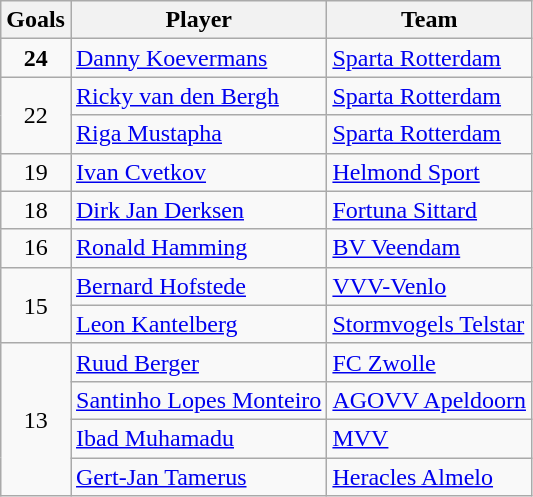<table class="wikitable">
<tr>
<th>Goals</th>
<th>Player</th>
<th>Team</th>
</tr>
<tr>
<td align=center><strong>24</strong></td>
<td> <a href='#'>Danny Koevermans</a></td>
<td><a href='#'>Sparta Rotterdam</a></td>
</tr>
<tr>
<td rowspan="2" align=center>22</td>
<td> <a href='#'>Ricky van den Bergh</a></td>
<td><a href='#'>Sparta Rotterdam</a></td>
</tr>
<tr>
<td> <a href='#'>Riga Mustapha</a></td>
<td><a href='#'>Sparta Rotterdam</a></td>
</tr>
<tr>
<td align=center>19</td>
<td> <a href='#'>Ivan Cvetkov</a></td>
<td><a href='#'>Helmond Sport</a></td>
</tr>
<tr>
<td align=center>18</td>
<td> <a href='#'>Dirk Jan Derksen</a></td>
<td><a href='#'>Fortuna Sittard</a></td>
</tr>
<tr>
<td align=center>16</td>
<td> <a href='#'>Ronald Hamming</a></td>
<td><a href='#'>BV Veendam</a></td>
</tr>
<tr>
<td rowspan="2" align=center>15</td>
<td> <a href='#'>Bernard Hofstede</a></td>
<td><a href='#'>VVV-Venlo</a></td>
</tr>
<tr>
<td> <a href='#'>Leon Kantelberg</a></td>
<td><a href='#'>Stormvogels Telstar</a></td>
</tr>
<tr>
<td rowspan="4" align=center>13</td>
<td> <a href='#'>Ruud Berger</a></td>
<td><a href='#'>FC Zwolle</a></td>
</tr>
<tr>
<td> <a href='#'>Santinho Lopes Monteiro</a></td>
<td><a href='#'>AGOVV Apeldoorn</a></td>
</tr>
<tr>
<td> <a href='#'>Ibad Muhamadu</a></td>
<td><a href='#'>MVV</a></td>
</tr>
<tr>
<td> <a href='#'>Gert-Jan Tamerus</a></td>
<td><a href='#'>Heracles Almelo</a></td>
</tr>
</table>
